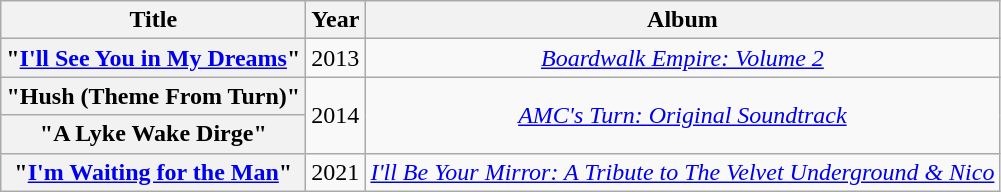<table class="wikitable plainrowheaders" style="text-align:center;">
<tr>
<th scope="col">Title</th>
<th scope="col">Year</th>
<th scope="col">Album</th>
</tr>
<tr>
<th scope="row">"<a href='#'>I'll See You in My Dreams</a>"</th>
<td>2013</td>
<td><a href='#'><em>Boardwalk Empire: Volume 2</em></a></td>
</tr>
<tr>
<th scope="row">"Hush (Theme From Turn)"<br></th>
<td rowspan="2">2014</td>
<td rowspan="2"><em><a href='#'>AMC's Turn: Original Soundtrack</a></em></td>
</tr>
<tr>
<th scope="row">"A Lyke Wake Dirge"<br></th>
</tr>
<tr>
<th scope="row">"<a href='#'>I'm Waiting for the Man</a>"</th>
<td>2021</td>
<td><em><a href='#'>I'll Be Your Mirror: A Tribute to The Velvet Underground & Nico</a></em></td>
</tr>
</table>
